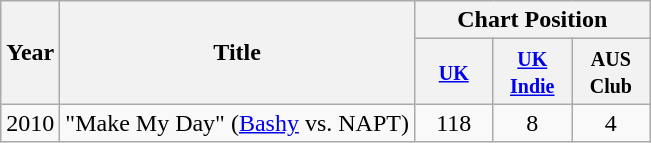<table class="wikitable">
<tr>
<th rowspan="2">Year</th>
<th rowspan="2">Title</th>
<th colspan="4">Chart Position</th>
</tr>
<tr>
<th width="45"><small><a href='#'>UK</a></small></th>
<th width="45"><small><a href='#'>UK<br>Indie</a></small></th>
<th width="45"><small>AUS<br>Club</small></th>
</tr>
<tr>
<td rowspan="2">2010</td>
<td>"Make My Day" (<a href='#'>Bashy</a> vs. NAPT)</td>
<td align="center">118</td>
<td align="center">8</td>
<td align="center">4</td>
</tr>
</table>
